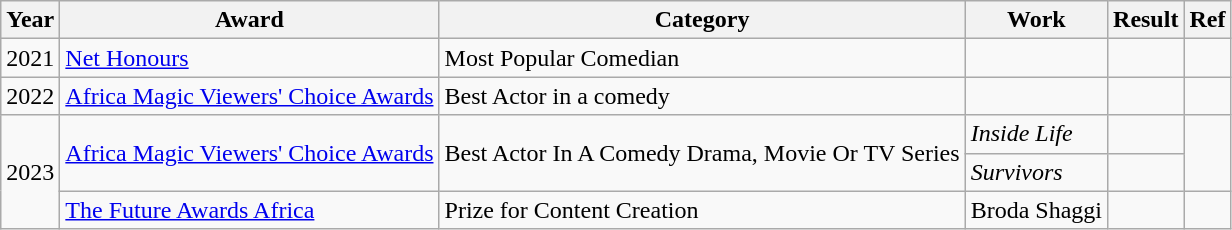<table class="wikitable">
<tr>
<th>Year</th>
<th>Award</th>
<th>Category</th>
<th>Work</th>
<th>Result</th>
<th>Ref</th>
</tr>
<tr>
<td>2021</td>
<td><a href='#'>Net Honours</a></td>
<td>Most Popular Comedian</td>
<td></td>
<td></td>
<td></td>
</tr>
<tr>
<td>2022</td>
<td><a href='#'>Africa Magic Viewers' Choice Awards</a></td>
<td>Best Actor in a comedy</td>
<td></td>
<td></td>
<td></td>
</tr>
<tr>
<td rowspan="3">2023</td>
<td rowspan="2"><a href='#'>Africa Magic Viewers' Choice Awards</a></td>
<td rowspan="2">Best Actor In A Comedy Drama, Movie Or TV Series</td>
<td><em>Inside Life</em></td>
<td></td>
<td rowspan="2"></td>
</tr>
<tr>
<td><em>Survivors</em></td>
<td></td>
</tr>
<tr>
<td><a href='#'>The Future Awards Africa</a></td>
<td>Prize for Content Creation</td>
<td rowspan="1">Broda Shaggi</td>
<td></td>
<td></td>
</tr>
</table>
